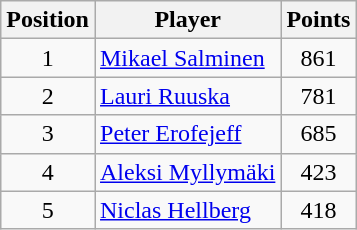<table class=wikitable>
<tr>
<th>Position</th>
<th>Player</th>
<th>Points</th>
</tr>
<tr>
<td align=center>1</td>
<td> <a href='#'>Mikael Salminen</a></td>
<td align=center>861</td>
</tr>
<tr>
<td align=center>2</td>
<td> <a href='#'>Lauri Ruuska</a></td>
<td align=center>781</td>
</tr>
<tr>
<td align=center>3</td>
<td> <a href='#'>Peter Erofejeff</a></td>
<td align=center>685</td>
</tr>
<tr>
<td align=center>4</td>
<td> <a href='#'>Aleksi Myllymäki</a></td>
<td align=center>423</td>
</tr>
<tr>
<td align=center>5</td>
<td> <a href='#'>Niclas Hellberg</a></td>
<td align=center>418</td>
</tr>
</table>
